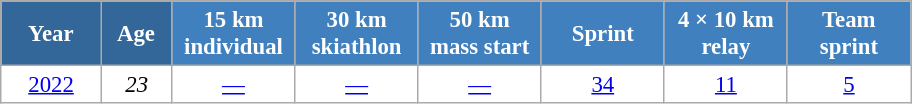<table class="wikitable" style="font-size:95%; text-align:center; border:grey solid 1px; border-collapse:collapse; background:#ffffff;">
<tr>
<th style="background-color:#369; color:white; width:60px;"> Year </th>
<th style="background-color:#369; color:white; width:40px;"> Age </th>
<th style="background-color:#4180be; color:white; width:75px;"> 15 km <br> individual </th>
<th style="background-color:#4180be; color:white; width:75px;"> 30 km <br> skiathlon </th>
<th style="background-color:#4180be; color:white; width:75px;"> 50 km <br> mass start </th>
<th style="background-color:#4180be; color:white; width:75px;"> Sprint </th>
<th style="background-color:#4180be; color:white; width:75px;"> 4 × 10 km <br> relay </th>
<th style="background-color:#4180be; color:white; width:75px;"> Team <br> sprint </th>
</tr>
<tr>
<td><a href='#'>2022</a></td>
<td><em>23</em></td>
<td><a href='#'>—</a></td>
<td><a href='#'>—</a></td>
<td><a href='#'>—</a></td>
<td><a href='#'>34</a></td>
<td><a href='#'>11</a></td>
<td><a href='#'>5</a></td>
</tr>
</table>
